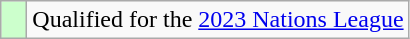<table class="wikitable" style="text-align:left">
<tr>
<td width=10px bgcolor=#ccffcc></td>
<td>Qualified for the <a href='#'>2023 Nations League</a></td>
</tr>
</table>
